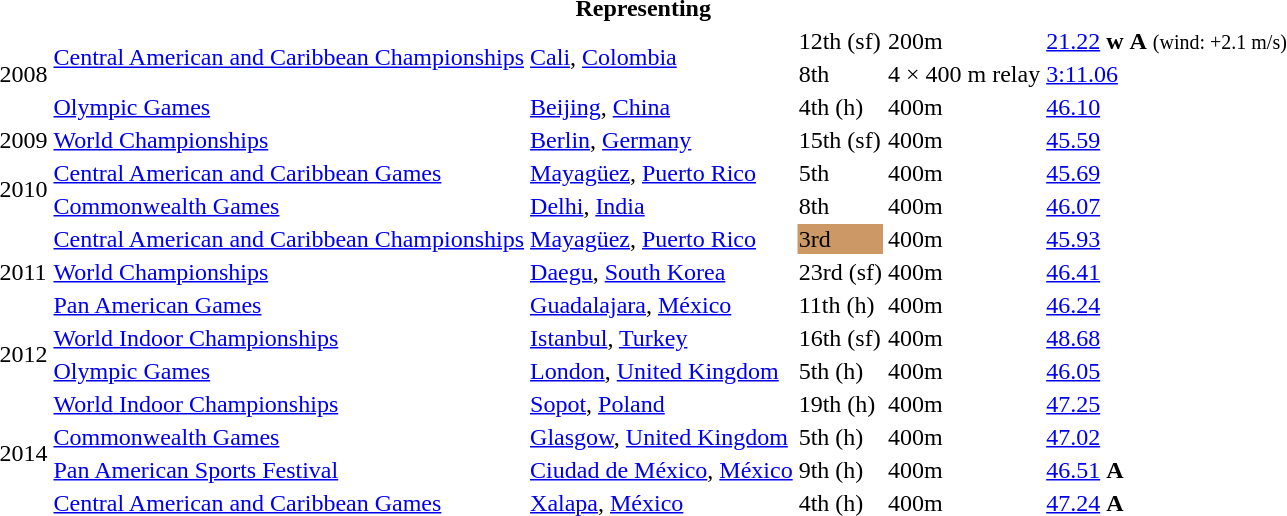<table>
<tr>
<th colspan="6">Representing </th>
</tr>
<tr>
<td rowspan=3>2008</td>
<td rowspan=2><a href='#'>Central American and Caribbean Championships</a></td>
<td rowspan=2><a href='#'>Cali</a>, <a href='#'>Colombia</a></td>
<td>12th (sf)</td>
<td>200m</td>
<td><a href='#'>21.22</a> <strong>w</strong> <strong>A</strong> <small>(wind: +2.1 m/s)</small></td>
</tr>
<tr>
<td>8th</td>
<td>4 × 400 m relay</td>
<td><a href='#'>3:11.06</a></td>
</tr>
<tr>
<td><a href='#'>Olympic Games</a></td>
<td><a href='#'>Beijing</a>, <a href='#'>China</a></td>
<td>4th (h)</td>
<td>400m</td>
<td><a href='#'>46.10</a></td>
</tr>
<tr>
<td>2009</td>
<td><a href='#'>World Championships</a></td>
<td><a href='#'>Berlin</a>, <a href='#'>Germany</a></td>
<td>15th (sf)</td>
<td>400m</td>
<td><a href='#'>45.59</a></td>
</tr>
<tr>
<td rowspan=2>2010</td>
<td><a href='#'>Central American and Caribbean Games</a></td>
<td><a href='#'>Mayagüez</a>, <a href='#'>Puerto Rico</a></td>
<td>5th</td>
<td>400m</td>
<td><a href='#'>45.69</a></td>
</tr>
<tr>
<td><a href='#'>Commonwealth Games</a></td>
<td><a href='#'>Delhi</a>, <a href='#'>India</a></td>
<td>8th</td>
<td>400m</td>
<td><a href='#'>46.07</a></td>
</tr>
<tr>
<td rowspan=3>2011</td>
<td><a href='#'>Central American and Caribbean Championships</a></td>
<td><a href='#'>Mayagüez</a>, <a href='#'>Puerto Rico</a></td>
<td bgcolor="cc9966">3rd</td>
<td>400m</td>
<td><a href='#'>45.93</a></td>
</tr>
<tr>
<td><a href='#'>World Championships</a></td>
<td><a href='#'>Daegu</a>, <a href='#'>South Korea</a></td>
<td>23rd (sf)</td>
<td>400m</td>
<td><a href='#'>46.41</a></td>
</tr>
<tr>
<td><a href='#'>Pan American Games</a></td>
<td><a href='#'>Guadalajara</a>, <a href='#'>México</a></td>
<td>11th (h)</td>
<td>400m</td>
<td><a href='#'>46.24</a></td>
</tr>
<tr>
<td rowspan=2>2012</td>
<td><a href='#'>World Indoor Championships</a></td>
<td><a href='#'>Istanbul</a>, <a href='#'>Turkey</a></td>
<td>16th (sf)</td>
<td>400m</td>
<td><a href='#'>48.68</a></td>
</tr>
<tr>
<td><a href='#'>Olympic Games</a></td>
<td><a href='#'>London</a>, <a href='#'>United Kingdom</a></td>
<td>5th (h)</td>
<td>400m</td>
<td><a href='#'>46.05</a></td>
</tr>
<tr>
<td rowspan=4>2014</td>
<td><a href='#'>World Indoor Championships</a></td>
<td><a href='#'>Sopot</a>, <a href='#'>Poland</a></td>
<td>19th (h)</td>
<td>400m</td>
<td><a href='#'>47.25</a></td>
</tr>
<tr>
<td><a href='#'>Commonwealth Games</a></td>
<td><a href='#'>Glasgow</a>, <a href='#'>United Kingdom</a></td>
<td>5th (h)</td>
<td>400m</td>
<td><a href='#'>47.02</a></td>
</tr>
<tr>
<td><a href='#'>Pan American Sports Festival</a></td>
<td><a href='#'>Ciudad de México</a>, <a href='#'>México</a></td>
<td>9th (h)</td>
<td>400m</td>
<td><a href='#'>46.51</a> <strong>A</strong></td>
</tr>
<tr>
<td><a href='#'>Central American and Caribbean Games</a></td>
<td><a href='#'>Xalapa</a>, <a href='#'>México</a></td>
<td>4th (h)</td>
<td>400m</td>
<td><a href='#'>47.24</a> <strong>A</strong></td>
</tr>
</table>
